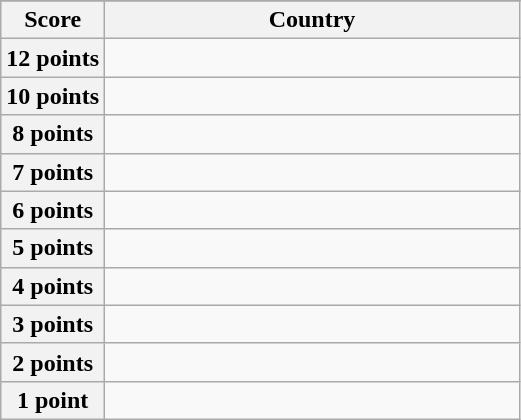<table class="wikitable">
<tr>
</tr>
<tr>
<th scope="col" width="20%">Score</th>
<th scope="col">Country</th>
</tr>
<tr>
<th scope="row">12 points</th>
<td></td>
</tr>
<tr>
<th scope="row">10 points</th>
<td></td>
</tr>
<tr>
<th scope="row">8 points</th>
<td></td>
</tr>
<tr>
<th scope="row">7 points</th>
<td></td>
</tr>
<tr>
<th scope="row">6 points</th>
<td></td>
</tr>
<tr>
<th scope="row">5 points</th>
<td></td>
</tr>
<tr>
<th scope="row">4 points</th>
<td></td>
</tr>
<tr>
<th scope="row">3 points</th>
<td></td>
</tr>
<tr>
<th scope="row">2 points</th>
<td></td>
</tr>
<tr>
<th scope="row">1 point</th>
<td></td>
</tr>
</table>
